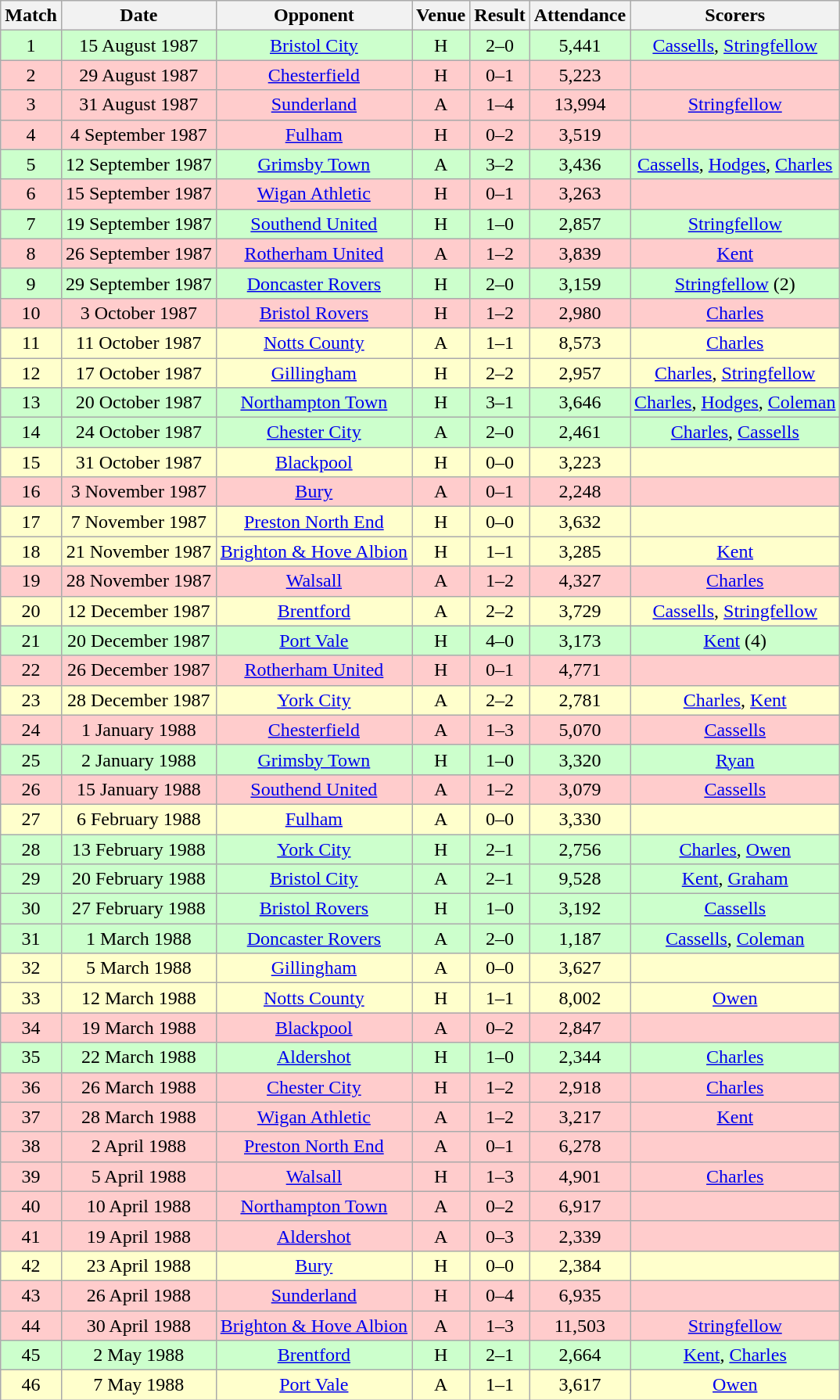<table class="wikitable" style="font-size:100%; text-align:center">
<tr>
<th>Match</th>
<th>Date</th>
<th>Opponent</th>
<th>Venue</th>
<th>Result</th>
<th>Attendance</th>
<th>Scorers</th>
</tr>
<tr style="background: #CCFFCC;">
<td>1</td>
<td>15 August 1987</td>
<td><a href='#'>Bristol City</a></td>
<td>H</td>
<td>2–0</td>
<td>5,441</td>
<td><a href='#'>Cassells</a>, <a href='#'>Stringfellow</a></td>
</tr>
<tr style="background: #FFCCCC;">
<td>2</td>
<td>29 August 1987</td>
<td><a href='#'>Chesterfield</a></td>
<td>H</td>
<td>0–1</td>
<td>5,223</td>
<td></td>
</tr>
<tr style="background: #FFCCCC;">
<td>3</td>
<td>31 August 1987</td>
<td><a href='#'>Sunderland</a></td>
<td>A</td>
<td>1–4</td>
<td>13,994</td>
<td><a href='#'>Stringfellow</a></td>
</tr>
<tr style="background: #FFCCCC;">
<td>4</td>
<td>4 September 1987</td>
<td><a href='#'>Fulham</a></td>
<td>H</td>
<td>0–2</td>
<td>3,519</td>
<td></td>
</tr>
<tr style="background: #CCFFCC;">
<td>5</td>
<td>12 September 1987</td>
<td><a href='#'>Grimsby Town</a></td>
<td>A</td>
<td>3–2</td>
<td>3,436</td>
<td><a href='#'>Cassells</a>, <a href='#'>Hodges</a>, <a href='#'>Charles</a></td>
</tr>
<tr style="background: #FFCCCC;">
<td>6</td>
<td>15 September 1987</td>
<td><a href='#'>Wigan Athletic</a></td>
<td>H</td>
<td>0–1</td>
<td>3,263</td>
<td></td>
</tr>
<tr style="background: #CCFFCC;">
<td>7</td>
<td>19 September 1987</td>
<td><a href='#'>Southend United</a></td>
<td>H</td>
<td>1–0</td>
<td>2,857</td>
<td><a href='#'>Stringfellow</a></td>
</tr>
<tr style="background: #FFCCCC;">
<td>8</td>
<td>26 September 1987</td>
<td><a href='#'>Rotherham United</a></td>
<td>A</td>
<td>1–2</td>
<td>3,839</td>
<td><a href='#'>Kent</a></td>
</tr>
<tr style="background: #CCFFCC;">
<td>9</td>
<td>29 September 1987</td>
<td><a href='#'>Doncaster Rovers</a></td>
<td>H</td>
<td>2–0</td>
<td>3,159</td>
<td><a href='#'>Stringfellow</a> (2)</td>
</tr>
<tr style="background: #FFCCCC;">
<td>10</td>
<td>3 October 1987</td>
<td><a href='#'>Bristol Rovers</a></td>
<td>H</td>
<td>1–2</td>
<td>2,980</td>
<td><a href='#'>Charles</a></td>
</tr>
<tr style="background: #FFFFCC;">
<td>11</td>
<td>11 October 1987</td>
<td><a href='#'>Notts County</a></td>
<td>A</td>
<td>1–1</td>
<td>8,573</td>
<td><a href='#'>Charles</a></td>
</tr>
<tr style="background: #FFFFCC;">
<td>12</td>
<td>17 October 1987</td>
<td><a href='#'>Gillingham</a></td>
<td>H</td>
<td>2–2</td>
<td>2,957</td>
<td><a href='#'>Charles</a>, <a href='#'>Stringfellow</a></td>
</tr>
<tr style="background: #CCFFCC;">
<td>13</td>
<td>20 October 1987</td>
<td><a href='#'>Northampton Town</a></td>
<td>H</td>
<td>3–1</td>
<td>3,646</td>
<td><a href='#'>Charles</a>, <a href='#'>Hodges</a>, <a href='#'>Coleman</a></td>
</tr>
<tr style="background: #CCFFCC;">
<td>14</td>
<td>24 October 1987</td>
<td><a href='#'>Chester City</a></td>
<td>A</td>
<td>2–0</td>
<td>2,461</td>
<td><a href='#'>Charles</a>, <a href='#'>Cassells</a></td>
</tr>
<tr style="background: #FFFFCC;">
<td>15</td>
<td>31 October 1987</td>
<td><a href='#'>Blackpool</a></td>
<td>H</td>
<td>0–0</td>
<td>3,223</td>
<td></td>
</tr>
<tr style="background: #FFCCCC;">
<td>16</td>
<td>3 November 1987</td>
<td><a href='#'>Bury</a></td>
<td>A</td>
<td>0–1</td>
<td>2,248</td>
<td></td>
</tr>
<tr style="background: #FFFFCC;">
<td>17</td>
<td>7 November 1987</td>
<td><a href='#'>Preston North End</a></td>
<td>H</td>
<td>0–0</td>
<td>3,632</td>
<td></td>
</tr>
<tr style="background: #FFFFCC;">
<td>18</td>
<td>21 November 1987</td>
<td><a href='#'>Brighton & Hove Albion</a></td>
<td>H</td>
<td>1–1</td>
<td>3,285</td>
<td><a href='#'>Kent</a></td>
</tr>
<tr style="background: #FFCCCC;">
<td>19</td>
<td>28 November 1987</td>
<td><a href='#'>Walsall</a></td>
<td>A</td>
<td>1–2</td>
<td>4,327</td>
<td><a href='#'>Charles</a></td>
</tr>
<tr style="background: #FFFFCC;">
<td>20</td>
<td>12 December 1987</td>
<td><a href='#'>Brentford</a></td>
<td>A</td>
<td>2–2</td>
<td>3,729</td>
<td><a href='#'>Cassells</a>, <a href='#'>Stringfellow</a></td>
</tr>
<tr style="background: #CCFFCC;">
<td>21</td>
<td>20 December 1987</td>
<td><a href='#'>Port Vale</a></td>
<td>H</td>
<td>4–0</td>
<td>3,173</td>
<td><a href='#'>Kent</a> (4)</td>
</tr>
<tr style="background: #FFCCCC;">
<td>22</td>
<td>26 December 1987</td>
<td><a href='#'>Rotherham United</a></td>
<td>H</td>
<td>0–1</td>
<td>4,771</td>
<td></td>
</tr>
<tr style="background: #FFFFCC;">
<td>23</td>
<td>28 December 1987</td>
<td><a href='#'>York City</a></td>
<td>A</td>
<td>2–2</td>
<td>2,781</td>
<td><a href='#'>Charles</a>, <a href='#'>Kent</a></td>
</tr>
<tr style="background: #FFCCCC;">
<td>24</td>
<td>1 January 1988</td>
<td><a href='#'>Chesterfield</a></td>
<td>A</td>
<td>1–3</td>
<td>5,070</td>
<td><a href='#'>Cassells</a></td>
</tr>
<tr style="background: #CCFFCC;">
<td>25</td>
<td>2 January 1988</td>
<td><a href='#'>Grimsby Town</a></td>
<td>H</td>
<td>1–0</td>
<td>3,320</td>
<td><a href='#'>Ryan</a></td>
</tr>
<tr style="background: #FFCCCC;">
<td>26</td>
<td>15 January 1988</td>
<td><a href='#'>Southend United</a></td>
<td>A</td>
<td>1–2</td>
<td>3,079</td>
<td><a href='#'>Cassells</a></td>
</tr>
<tr style="background: #FFFFCC;">
<td>27</td>
<td>6 February 1988</td>
<td><a href='#'>Fulham</a></td>
<td>A</td>
<td>0–0</td>
<td>3,330</td>
<td></td>
</tr>
<tr style="background: #CCFFCC;">
<td>28</td>
<td>13 February 1988</td>
<td><a href='#'>York City</a></td>
<td>H</td>
<td>2–1</td>
<td>2,756</td>
<td><a href='#'>Charles</a>, <a href='#'>Owen</a></td>
</tr>
<tr style="background: #CCFFCC;">
<td>29</td>
<td>20 February 1988</td>
<td><a href='#'>Bristol City</a></td>
<td>A</td>
<td>2–1</td>
<td>9,528</td>
<td><a href='#'>Kent</a>, <a href='#'>Graham</a></td>
</tr>
<tr style="background: #CCFFCC;">
<td>30</td>
<td>27 February 1988</td>
<td><a href='#'>Bristol Rovers</a></td>
<td>H</td>
<td>1–0</td>
<td>3,192</td>
<td><a href='#'>Cassells</a></td>
</tr>
<tr style="background: #CCFFCC;">
<td>31</td>
<td>1 March 1988</td>
<td><a href='#'>Doncaster Rovers</a></td>
<td>A</td>
<td>2–0</td>
<td>1,187</td>
<td><a href='#'>Cassells</a>, <a href='#'>Coleman</a></td>
</tr>
<tr style="background: #FFFFCC;">
<td>32</td>
<td>5 March 1988</td>
<td><a href='#'>Gillingham</a></td>
<td>A</td>
<td>0–0</td>
<td>3,627</td>
<td></td>
</tr>
<tr style="background: #FFFFCC;">
<td>33</td>
<td>12 March 1988</td>
<td><a href='#'>Notts County</a></td>
<td>H</td>
<td>1–1</td>
<td>8,002</td>
<td><a href='#'>Owen</a></td>
</tr>
<tr style="background: #FFCCCC;">
<td>34</td>
<td>19 March 1988</td>
<td><a href='#'>Blackpool</a></td>
<td>A</td>
<td>0–2</td>
<td>2,847</td>
<td></td>
</tr>
<tr style="background: #CCFFCC;">
<td>35</td>
<td>22 March 1988</td>
<td><a href='#'>Aldershot</a></td>
<td>H</td>
<td>1–0</td>
<td>2,344</td>
<td><a href='#'>Charles</a></td>
</tr>
<tr style="background: #FFCCCC;">
<td>36</td>
<td>26 March 1988</td>
<td><a href='#'>Chester City</a></td>
<td>H</td>
<td>1–2</td>
<td>2,918</td>
<td><a href='#'>Charles</a></td>
</tr>
<tr style="background: #FFCCCC;">
<td>37</td>
<td>28 March 1988</td>
<td><a href='#'>Wigan Athletic</a></td>
<td>A</td>
<td>1–2</td>
<td>3,217</td>
<td><a href='#'>Kent</a></td>
</tr>
<tr style="background: #FFCCCC;">
<td>38</td>
<td>2 April 1988</td>
<td><a href='#'>Preston North End</a></td>
<td>A</td>
<td>0–1</td>
<td>6,278</td>
<td></td>
</tr>
<tr style="background: #FFCCCC;">
<td>39</td>
<td>5 April 1988</td>
<td><a href='#'>Walsall</a></td>
<td>H</td>
<td>1–3</td>
<td>4,901</td>
<td><a href='#'>Charles</a></td>
</tr>
<tr style="background: #FFCCCC;">
<td>40</td>
<td>10 April 1988</td>
<td><a href='#'>Northampton Town</a></td>
<td>A</td>
<td>0–2</td>
<td>6,917</td>
<td></td>
</tr>
<tr style="background: #FFCCCC;">
<td>41</td>
<td>19 April 1988</td>
<td><a href='#'>Aldershot</a></td>
<td>A</td>
<td>0–3</td>
<td>2,339</td>
<td></td>
</tr>
<tr style="background: #FFFFCC;">
<td>42</td>
<td>23 April 1988</td>
<td><a href='#'>Bury</a></td>
<td>H</td>
<td>0–0</td>
<td>2,384</td>
<td></td>
</tr>
<tr style="background: #FFCCCC;">
<td>43</td>
<td>26 April 1988</td>
<td><a href='#'>Sunderland</a></td>
<td>H</td>
<td>0–4</td>
<td>6,935</td>
<td></td>
</tr>
<tr style="background: #FFCCCC;">
<td>44</td>
<td>30 April 1988</td>
<td><a href='#'>Brighton & Hove Albion</a></td>
<td>A</td>
<td>1–3</td>
<td>11,503</td>
<td><a href='#'>Stringfellow</a></td>
</tr>
<tr style="background: #CCFFCC;">
<td>45</td>
<td>2 May 1988</td>
<td><a href='#'>Brentford</a></td>
<td>H</td>
<td>2–1</td>
<td>2,664</td>
<td><a href='#'>Kent</a>, <a href='#'>Charles</a></td>
</tr>
<tr style="background: #FFFFCC;">
<td>46</td>
<td>7 May 1988</td>
<td><a href='#'>Port Vale</a></td>
<td>A</td>
<td>1–1</td>
<td>3,617</td>
<td><a href='#'>Owen</a></td>
</tr>
</table>
